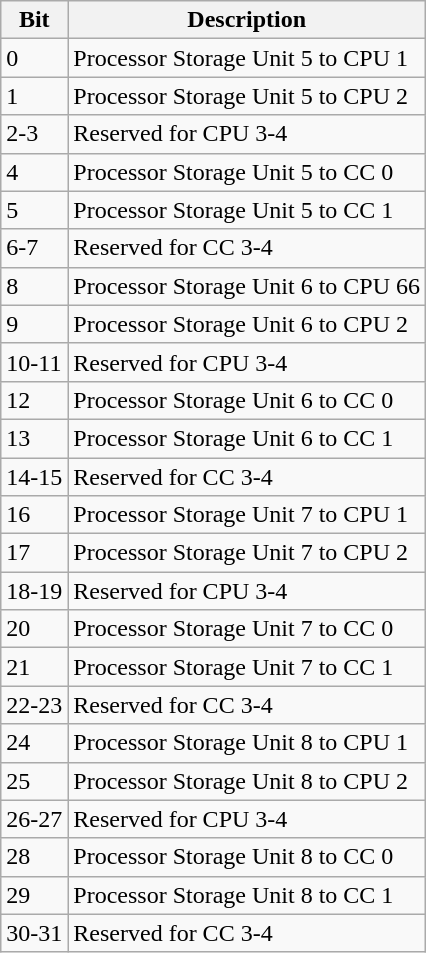<table class="wikitable">
<tr>
<th>Bit</th>
<th>Description</th>
</tr>
<tr>
<td>0</td>
<td>Processor Storage Unit 5 to CPU 1</td>
</tr>
<tr>
<td>1</td>
<td>Processor Storage Unit 5 to CPU 2</td>
</tr>
<tr>
<td>2-3</td>
<td>Reserved for CPU 3-4</td>
</tr>
<tr>
<td>4</td>
<td>Processor Storage Unit 5 to CC 0</td>
</tr>
<tr>
<td>5</td>
<td>Processor Storage Unit 5 to CC 1</td>
</tr>
<tr>
<td>6-7</td>
<td>Reserved for CC 3-4</td>
</tr>
<tr>
<td>8</td>
<td>Processor Storage Unit 6 to CPU 66</td>
</tr>
<tr>
<td>9</td>
<td>Processor Storage Unit 6 to CPU 2</td>
</tr>
<tr>
<td>10-11</td>
<td>Reserved for CPU 3-4</td>
</tr>
<tr>
<td>12</td>
<td>Processor Storage Unit 6 to CC 0</td>
</tr>
<tr>
<td>13</td>
<td>Processor Storage Unit 6 to CC 1</td>
</tr>
<tr>
<td>14-15</td>
<td>Reserved for CC 3-4</td>
</tr>
<tr>
<td>16</td>
<td>Processor Storage Unit 7 to CPU 1</td>
</tr>
<tr>
<td>17</td>
<td>Processor Storage Unit 7 to CPU 2</td>
</tr>
<tr>
<td>18-19</td>
<td>Reserved for CPU 3-4</td>
</tr>
<tr>
<td>20</td>
<td>Processor Storage Unit 7 to CC 0</td>
</tr>
<tr>
<td>21</td>
<td>Processor Storage Unit 7 to CC 1</td>
</tr>
<tr>
<td>22-23</td>
<td>Reserved for CC 3-4</td>
</tr>
<tr>
<td>24</td>
<td>Processor Storage Unit 8 to CPU 1</td>
</tr>
<tr>
<td>25</td>
<td>Processor Storage Unit 8 to CPU 2</td>
</tr>
<tr>
<td>26-27</td>
<td>Reserved for CPU 3-4</td>
</tr>
<tr>
<td>28</td>
<td>Processor Storage Unit 8 to CC 0</td>
</tr>
<tr>
<td>29</td>
<td>Processor Storage Unit 8 to CC 1</td>
</tr>
<tr>
<td>30-31</td>
<td>Reserved for CC 3-4</td>
</tr>
</table>
